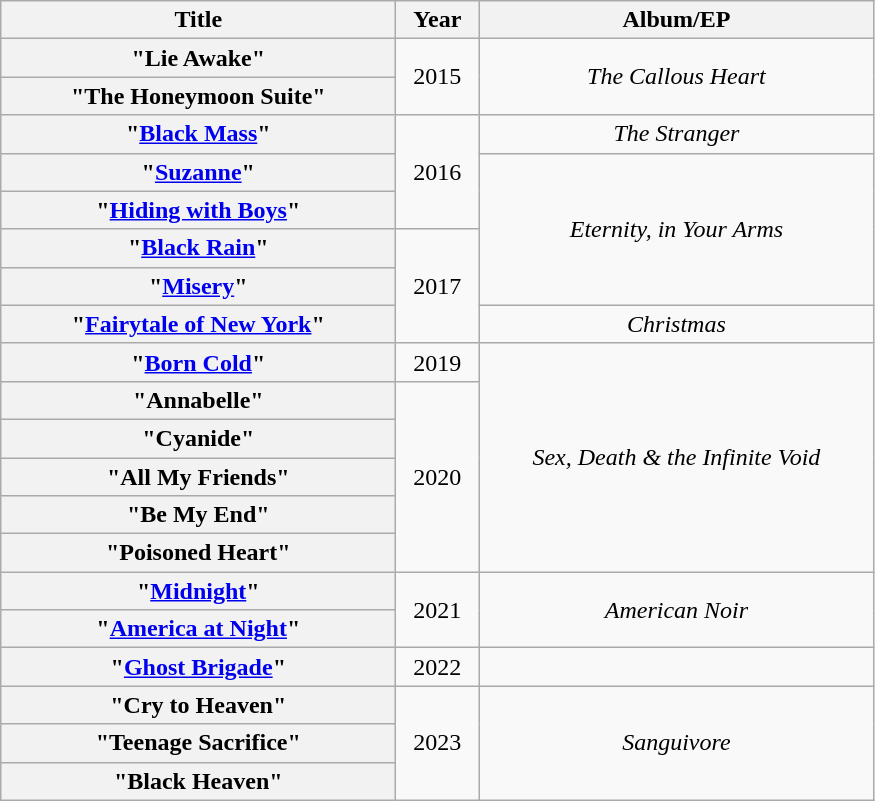<table class="wikitable plainrowheaders" style="text-align:center;">
<tr>
<th scope="col" style="width:16em;">Title</th>
<th scope="col" style="width:3em;">Year</th>
<th scope="col" style="width:16em;">Album/EP</th>
</tr>
<tr>
<th scope="row">"Lie Awake"</th>
<td rowspan="2">2015</td>
<td rowspan="2"><em>The Callous Heart</em></td>
</tr>
<tr>
<th scope="row">"The Honeymoon Suite"</th>
</tr>
<tr>
<th scope="row">"<a href='#'>Black Mass</a>"</th>
<td rowspan="3">2016</td>
<td><em>The Stranger</em></td>
</tr>
<tr>
<th scope="row">"<a href='#'>Suzanne</a>"</th>
<td rowspan="4"><em>Eternity, in Your Arms</em></td>
</tr>
<tr>
<th scope="row">"<a href='#'>Hiding with Boys</a>"</th>
</tr>
<tr>
<th scope="row">"<a href='#'>Black Rain</a>"</th>
<td rowspan="3">2017</td>
</tr>
<tr>
<th scope="row">"<a href='#'>Misery</a>"</th>
</tr>
<tr>
<th scope="row">"<a href='#'>Fairytale of New York</a>"</th>
<td><em>Christmas</em></td>
</tr>
<tr>
<th scope="row">"<a href='#'>Born Cold</a>"</th>
<td>2019</td>
<td rowspan="6"><em>Sex, Death & the Infinite Void</em></td>
</tr>
<tr>
<th scope="row">"Annabelle"</th>
<td rowspan="5">2020</td>
</tr>
<tr>
<th scope="row">"Cyanide"</th>
</tr>
<tr>
<th scope="row">"All My Friends"</th>
</tr>
<tr>
<th scope="row">"Be My End"</th>
</tr>
<tr>
<th scope="row">"Poisoned Heart"</th>
</tr>
<tr>
<th scope="row">"<a href='#'>Midnight</a>"</th>
<td rowspan="2">2021</td>
<td rowspan="2"><em>American Noir</em></td>
</tr>
<tr>
<th scope="row">"<a href='#'>America at Night</a>"</th>
</tr>
<tr>
<th scope="row">"<a href='#'>Ghost Brigade</a>"</th>
<td>2022</td>
<td></td>
</tr>
<tr>
<th scope="row">"Cry to Heaven"</th>
<td rowspan="3">2023</td>
<td rowspan="3"><em>Sanguivore</em></td>
</tr>
<tr>
<th scope="row">"Teenage Sacrifice"</th>
</tr>
<tr>
<th scope="row">"Black Heaven"</th>
</tr>
</table>
